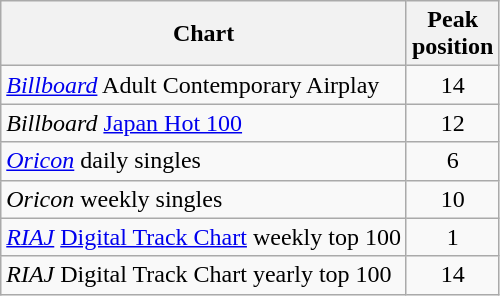<table class="wikitable">
<tr>
<th>Chart</th>
<th>Peak<br>position</th>
</tr>
<tr>
<td><em><a href='#'>Billboard</a></em> Adult Contemporary Airplay</td>
<td align="center">14</td>
</tr>
<tr>
<td><em>Billboard</em> <a href='#'>Japan Hot 100</a></td>
<td align="center">12</td>
</tr>
<tr>
<td><em><a href='#'>Oricon</a></em> daily singles</td>
<td align="center">6</td>
</tr>
<tr>
<td><em>Oricon</em> weekly singles</td>
<td align="center">10</td>
</tr>
<tr>
<td><em><a href='#'>RIAJ</a></em> <a href='#'>Digital Track Chart</a> weekly top 100</td>
<td align="center">1</td>
</tr>
<tr>
<td><em>RIAJ</em> Digital Track Chart yearly top 100</td>
<td align="center">14</td>
</tr>
</table>
